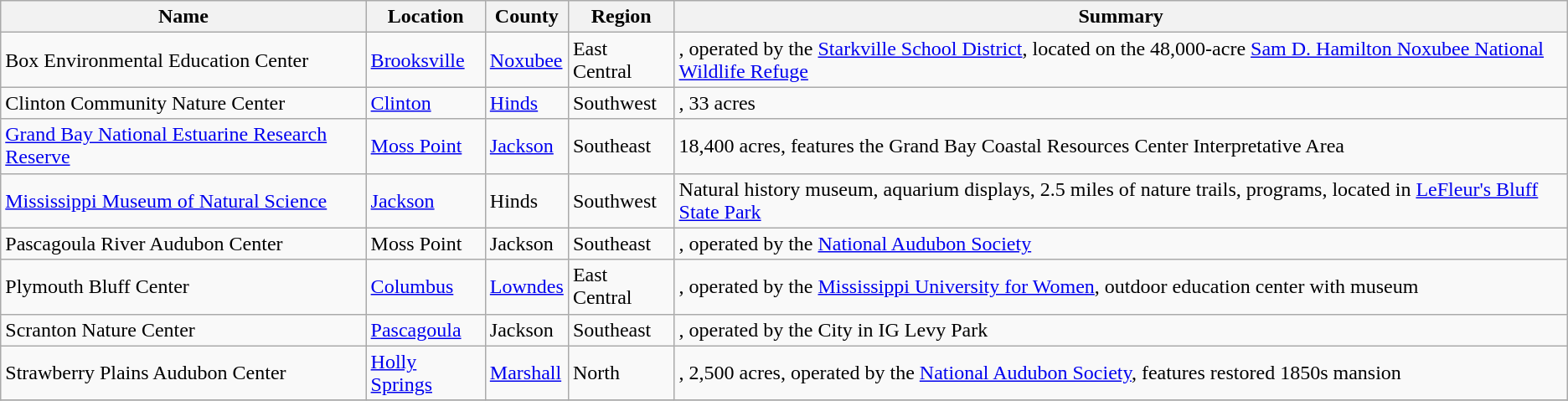<table class="wikitable sortable">
<tr>
<th>Name</th>
<th>Location</th>
<th>County</th>
<th>Region</th>
<th>Summary</th>
</tr>
<tr>
<td>Box Environmental Education Center</td>
<td><a href='#'>Brooksville</a></td>
<td><a href='#'>Noxubee</a></td>
<td>East Central</td>
<td>, operated by the <a href='#'>Starkville School District</a>, located on the 48,000-acre <a href='#'>Sam D. Hamilton Noxubee National Wildlife Refuge</a></td>
</tr>
<tr>
<td>Clinton Community Nature Center</td>
<td><a href='#'>Clinton</a></td>
<td><a href='#'>Hinds</a></td>
<td>Southwest</td>
<td>, 33 acres</td>
</tr>
<tr>
<td><a href='#'>Grand Bay National Estuarine Research Reserve</a></td>
<td><a href='#'>Moss Point</a></td>
<td><a href='#'>Jackson</a></td>
<td>Southeast</td>
<td>18,400 acres, features the Grand Bay Coastal Resources Center Interpretative Area</td>
</tr>
<tr>
<td><a href='#'>Mississippi Museum of Natural Science</a></td>
<td><a href='#'>Jackson</a></td>
<td>Hinds</td>
<td>Southwest</td>
<td>Natural history museum, aquarium displays, 2.5 miles of nature trails, programs, located in <a href='#'>LeFleur's Bluff State Park</a></td>
</tr>
<tr>
<td>Pascagoula River Audubon Center</td>
<td>Moss Point</td>
<td>Jackson</td>
<td>Southeast</td>
<td>, operated by the <a href='#'>National Audubon Society</a></td>
</tr>
<tr>
<td>Plymouth Bluff Center</td>
<td><a href='#'>Columbus</a></td>
<td><a href='#'>Lowndes</a></td>
<td>East Central</td>
<td>, operated by the <a href='#'>Mississippi University for Women</a>, outdoor education center with museum</td>
</tr>
<tr>
<td>Scranton Nature Center</td>
<td><a href='#'>Pascagoula</a></td>
<td>Jackson</td>
<td>Southeast</td>
<td>, operated by the City in IG Levy Park</td>
</tr>
<tr>
<td>Strawberry Plains Audubon Center</td>
<td><a href='#'>Holly Springs</a></td>
<td><a href='#'>Marshall</a></td>
<td>North</td>
<td>, 2,500 acres, operated by the <a href='#'>National Audubon Society</a>, features restored 1850s mansion</td>
</tr>
<tr>
</tr>
</table>
